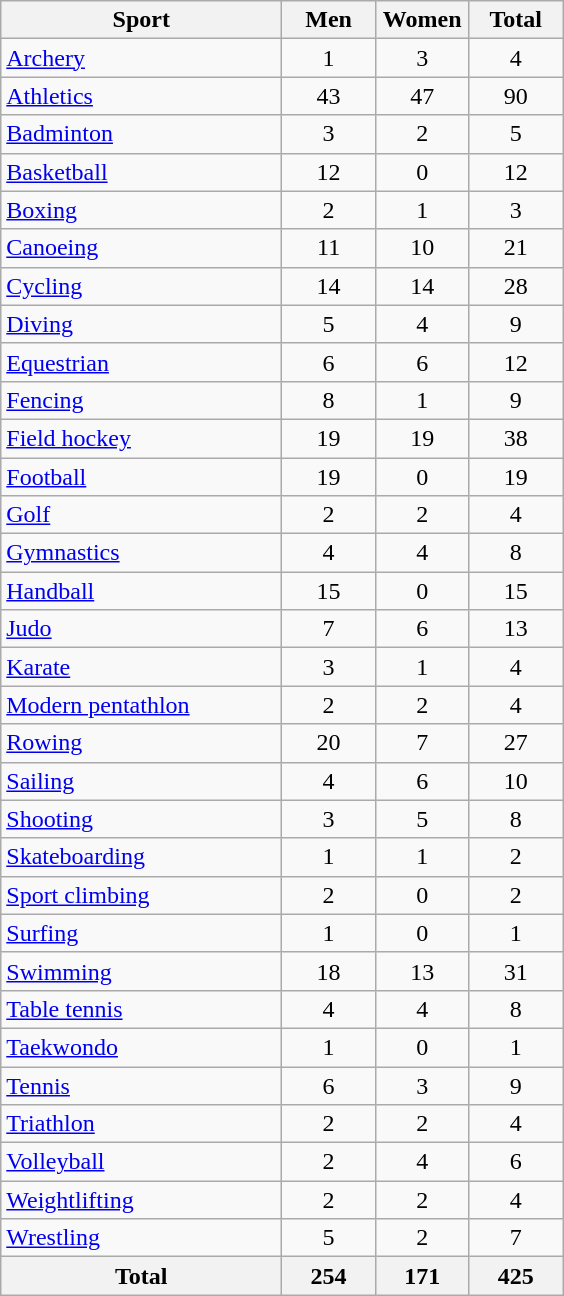<table class="wikitable sortable" style="text-align:center">
<tr>
<th width=180>Sport</th>
<th width=55>Men</th>
<th width=55>Women</th>
<th width=55>Total</th>
</tr>
<tr>
<td align=left><a href='#'>Archery</a></td>
<td>1</td>
<td>3</td>
<td>4</td>
</tr>
<tr>
<td align=left><a href='#'>Athletics</a></td>
<td>43</td>
<td>47</td>
<td>90</td>
</tr>
<tr>
<td align=left><a href='#'>Badminton</a></td>
<td>3</td>
<td>2</td>
<td>5</td>
</tr>
<tr>
<td align=left><a href='#'>Basketball</a></td>
<td>12</td>
<td>0</td>
<td>12</td>
</tr>
<tr>
<td align=left><a href='#'>Boxing</a></td>
<td>2</td>
<td>1</td>
<td>3</td>
</tr>
<tr>
<td align=left><a href='#'>Canoeing</a></td>
<td>11</td>
<td>10</td>
<td>21</td>
</tr>
<tr>
<td align=left><a href='#'>Cycling</a></td>
<td>14</td>
<td>14</td>
<td>28</td>
</tr>
<tr>
<td align=left><a href='#'>Diving</a></td>
<td>5</td>
<td>4</td>
<td>9</td>
</tr>
<tr>
<td align=left><a href='#'>Equestrian</a></td>
<td>6</td>
<td>6</td>
<td>12</td>
</tr>
<tr>
<td align=left><a href='#'>Fencing</a></td>
<td>8</td>
<td>1</td>
<td>9</td>
</tr>
<tr>
<td align=left><a href='#'>Field hockey</a></td>
<td>19</td>
<td>19</td>
<td>38</td>
</tr>
<tr>
<td align=left><a href='#'>Football</a></td>
<td>19</td>
<td>0</td>
<td>19</td>
</tr>
<tr>
<td align=left><a href='#'>Golf</a></td>
<td>2</td>
<td>2</td>
<td>4</td>
</tr>
<tr>
<td align=left><a href='#'>Gymnastics</a></td>
<td>4</td>
<td>4</td>
<td>8</td>
</tr>
<tr>
<td align=left><a href='#'>Handball</a></td>
<td>15</td>
<td>0</td>
<td>15</td>
</tr>
<tr>
<td align=left><a href='#'>Judo</a></td>
<td>7</td>
<td>6</td>
<td>13</td>
</tr>
<tr>
<td align=left><a href='#'>Karate</a></td>
<td>3</td>
<td>1</td>
<td>4</td>
</tr>
<tr>
<td align=left><a href='#'>Modern pentathlon</a></td>
<td>2</td>
<td>2</td>
<td>4</td>
</tr>
<tr>
<td align=left><a href='#'>Rowing</a></td>
<td>20</td>
<td>7</td>
<td>27</td>
</tr>
<tr>
<td align=left><a href='#'>Sailing</a></td>
<td>4</td>
<td>6</td>
<td>10</td>
</tr>
<tr>
<td align=left><a href='#'>Shooting</a></td>
<td>3</td>
<td>5</td>
<td>8</td>
</tr>
<tr>
<td align=left><a href='#'>Skateboarding</a></td>
<td>1</td>
<td>1</td>
<td>2</td>
</tr>
<tr>
<td align=left><a href='#'>Sport climbing</a></td>
<td>2</td>
<td>0</td>
<td>2</td>
</tr>
<tr>
<td align=left><a href='#'>Surfing</a></td>
<td>1</td>
<td>0</td>
<td>1</td>
</tr>
<tr>
<td align=left><a href='#'>Swimming</a></td>
<td>18</td>
<td>13</td>
<td>31</td>
</tr>
<tr>
<td align=left><a href='#'>Table tennis</a></td>
<td>4</td>
<td>4</td>
<td>8</td>
</tr>
<tr>
<td align=left><a href='#'>Taekwondo</a></td>
<td>1</td>
<td>0</td>
<td>1</td>
</tr>
<tr>
<td align=left><a href='#'>Tennis</a></td>
<td>6</td>
<td>3</td>
<td>9</td>
</tr>
<tr>
<td align=left><a href='#'>Triathlon</a></td>
<td>2</td>
<td>2</td>
<td>4</td>
</tr>
<tr>
<td align=left><a href='#'>Volleyball</a></td>
<td>2</td>
<td>4</td>
<td>6</td>
</tr>
<tr>
<td align=left><a href='#'>Weightlifting</a></td>
<td>2</td>
<td>2</td>
<td>4</td>
</tr>
<tr>
<td align=left><a href='#'>Wrestling</a></td>
<td>5</td>
<td>2</td>
<td>7</td>
</tr>
<tr>
<th>Total</th>
<th>254</th>
<th>171</th>
<th>425</th>
</tr>
</table>
